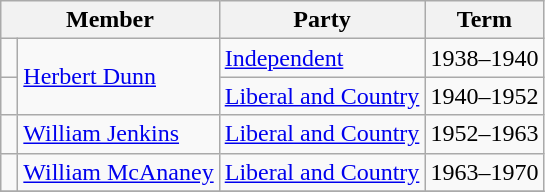<table class="wikitable">
<tr>
<th colspan=2>Member</th>
<th>Party</th>
<th>Term</th>
</tr>
<tr>
<td> </td>
<td rowspan=2><a href='#'>Herbert Dunn</a></td>
<td><a href='#'>Independent</a></td>
<td>1938–1940</td>
</tr>
<tr>
<td> </td>
<td><a href='#'>Liberal and Country</a></td>
<td>1940–1952</td>
</tr>
<tr>
<td> </td>
<td><a href='#'>William Jenkins</a></td>
<td><a href='#'>Liberal and Country</a></td>
<td>1952–1963</td>
</tr>
<tr>
<td> </td>
<td><a href='#'>William McAnaney</a></td>
<td><a href='#'>Liberal and Country</a></td>
<td>1963–1970</td>
</tr>
<tr>
</tr>
</table>
